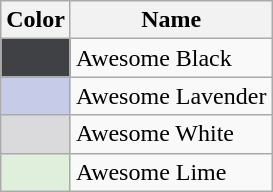<table class="wikitable">
<tr>
<th>Color</th>
<th>Name</th>
</tr>
<tr>
<td bgcolor="404145"></td>
<td>Awesome Black</td>
</tr>
<tr>
<td bgcolor="c6cce7"></td>
<td>Awesome Lavender</td>
</tr>
<tr>
<td bgcolor="dad9db"></td>
<td>Awesome White</td>
</tr>
<tr>
<td bgcolor="dfefdb"></td>
<td>Awesome Lime</td>
</tr>
</table>
